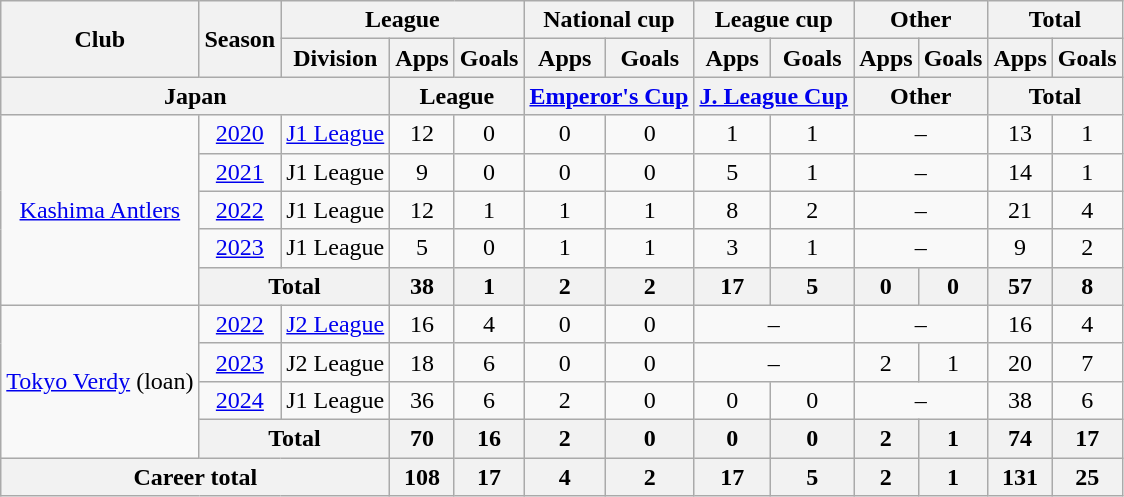<table class="wikitable" style="text-align:center">
<tr>
<th rowspan=2>Club</th>
<th rowspan=2>Season</th>
<th colspan=3>League</th>
<th colspan=2>National cup</th>
<th colspan=2>League cup</th>
<th colspan=2>Other</th>
<th colspan=2>Total</th>
</tr>
<tr>
<th>Division</th>
<th>Apps</th>
<th>Goals</th>
<th>Apps</th>
<th>Goals</th>
<th>Apps</th>
<th>Goals</th>
<th>Apps</th>
<th>Goals</th>
<th>Apps</th>
<th>Goals</th>
</tr>
<tr>
<th colspan=3>Japan</th>
<th colspan=2>League</th>
<th colspan=2><a href='#'>Emperor's Cup</a></th>
<th colspan=2><a href='#'>J. League Cup</a></th>
<th colspan=2>Other</th>
<th colspan=2>Total</th>
</tr>
<tr>
<td rowspan=5><a href='#'>Kashima Antlers</a></td>
<td><a href='#'>2020</a></td>
<td><a href='#'>J1 League</a></td>
<td>12</td>
<td>0</td>
<td>0</td>
<td>0</td>
<td>1</td>
<td>1</td>
<td colspan="2">–</td>
<td>13</td>
<td>1</td>
</tr>
<tr>
<td><a href='#'>2021</a></td>
<td>J1 League</td>
<td>9</td>
<td>0</td>
<td>0</td>
<td>0</td>
<td>5</td>
<td>1</td>
<td colspan="2">–</td>
<td>14</td>
<td>1</td>
</tr>
<tr>
<td><a href='#'>2022</a></td>
<td>J1 League</td>
<td>12</td>
<td>1</td>
<td>1</td>
<td>1</td>
<td>8</td>
<td>2</td>
<td colspan="2">–</td>
<td>21</td>
<td>4</td>
</tr>
<tr>
<td><a href='#'>2023</a></td>
<td>J1 League</td>
<td>5</td>
<td>0</td>
<td>1</td>
<td>1</td>
<td>3</td>
<td>1</td>
<td colspan="2">–</td>
<td>9</td>
<td>2</td>
</tr>
<tr>
<th colspan="2">Total</th>
<th>38</th>
<th>1</th>
<th>2</th>
<th>2</th>
<th>17</th>
<th>5</th>
<th>0</th>
<th>0</th>
<th>57</th>
<th>8</th>
</tr>
<tr>
<td rowspan="4"><a href='#'>Tokyo Verdy</a> (loan)</td>
<td><a href='#'>2022</a></td>
<td><a href='#'>J2 League</a></td>
<td>16</td>
<td>4</td>
<td>0</td>
<td>0</td>
<td colspan="2">–</td>
<td colspan="2">–</td>
<td>16</td>
<td>4</td>
</tr>
<tr>
<td><a href='#'>2023</a></td>
<td>J2 League</td>
<td>18</td>
<td>6</td>
<td>0</td>
<td>0</td>
<td colspan="2">–</td>
<td>2</td>
<td>1</td>
<td>20</td>
<td>7</td>
</tr>
<tr>
<td><a href='#'>2024</a></td>
<td>J1 League</td>
<td>36</td>
<td>6</td>
<td>2</td>
<td>0</td>
<td>0</td>
<td>0</td>
<td colspan="2">–</td>
<td>38</td>
<td>6</td>
</tr>
<tr>
<th colspan="2">Total</th>
<th>70</th>
<th>16</th>
<th>2</th>
<th>0</th>
<th>0</th>
<th>0</th>
<th>2</th>
<th>1</th>
<th>74</th>
<th>17</th>
</tr>
<tr>
<th colspan=3>Career total</th>
<th>108</th>
<th>17</th>
<th>4</th>
<th>2</th>
<th>17</th>
<th>5</th>
<th>2</th>
<th>1</th>
<th>131</th>
<th>25</th>
</tr>
</table>
